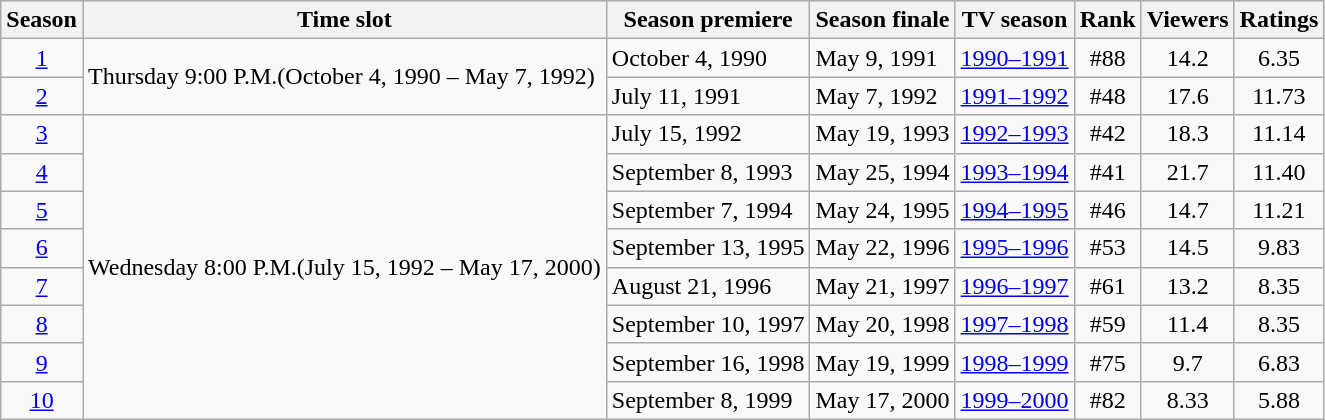<table class="wikitable">
<tr style="background:#e0e0e0;">
<th>Season</th>
<th>Time slot</th>
<th>Season premiere</th>
<th>Season finale</th>
<th>TV season</th>
<th>Rank</th>
<th>Viewers <br></th>
<th>Ratings</th>
</tr>
<tr>
<td style="text-align:center"><a href='#'>1</a></td>
<td style="font-weight:normal;text-align:left;line-height:110%;" rowspan="2">Thursday 9:00 P.M.(October 4, 1990 – May 7, 1992)</td>
<td>October 4, 1990</td>
<td>May 9, 1991</td>
<td style="text-align:center;"><a href='#'>1990–1991</a></td>
<td style="text-align:center;">#88</td>
<td style="text-align:center;">14.2</td>
<td style="text-align:center;">6.35</td>
</tr>
<tr>
<td style=" text-align:center;"><a href='#'>2</a></td>
<td>July 11, 1991</td>
<td>May 7, 1992</td>
<td style="text-align:center;"><a href='#'>1991–1992</a></td>
<td style="text-align:center;">#48</td>
<td style="text-align:center;">17.6</td>
<td style="text-align:center;">11.73</td>
</tr>
<tr>
<td style="text-align:center;"><a href='#'>3</a></td>
<td style="font-weight:normal; text-align:left; line-height:110%;" rowspan="8">Wednesday 8:00 P.M.(July 15, 1992 – May 17, 2000)</td>
<td>July 15, 1992</td>
<td>May 19, 1993</td>
<td style="text-align:center;"><a href='#'>1992–1993</a></td>
<td style="text-align:center;">#42</td>
<td style="text-align:center;">18.3</td>
<td style="text-align:center;">11.14</td>
</tr>
<tr>
<td style="text-align:center;"><a href='#'>4</a></td>
<td>September 8, 1993</td>
<td>May 25, 1994</td>
<td style="text-align:center;"><a href='#'>1993–1994</a></td>
<td style="text-align:center;">#41</td>
<td style="text-align:center;">21.7</td>
<td style="text-align:center;">11.40</td>
</tr>
<tr>
<td style="text-align:center;"><a href='#'>5</a></td>
<td>September 7, 1994</td>
<td>May 24, 1995</td>
<td style="text-align:center;"><a href='#'>1994–1995</a></td>
<td style="text-align:center;">#46</td>
<td style="text-align:center;">14.7</td>
<td style="text-align:center;">11.21</td>
</tr>
<tr>
<td style=" text-align:center;"><a href='#'>6</a></td>
<td>September 13, 1995</td>
<td>May 22, 1996</td>
<td style="text-align:center;"><a href='#'>1995–1996</a></td>
<td style="text-align:center;">#53</td>
<td style="text-align:center;">14.5</td>
<td style="text-align:center;">9.83</td>
</tr>
<tr>
<td style="text-align:center;"><a href='#'>7</a></td>
<td>August 21, 1996</td>
<td>May 21, 1997</td>
<td style="text-align:center;"><a href='#'>1996–1997</a></td>
<td style="text-align:center;">#61</td>
<td style="text-align:center;">13.2</td>
<td style="text-align:center;">8.35</td>
</tr>
<tr style="">
<td style=" text-align:center;"><a href='#'>8</a></td>
<td>September 10, 1997</td>
<td>May 20, 1998</td>
<td style="text-align:center;"><a href='#'>1997–1998</a></td>
<td style="text-align:center;">#59</td>
<td style="text-align:center;">11.4</td>
<td style="text-align:center;">8.35</td>
</tr>
<tr>
<td style="text-align:center;"><a href='#'>9</a></td>
<td>September 16, 1998</td>
<td>May 19, 1999</td>
<td style="text-align:center;"><a href='#'>1998–1999</a></td>
<td style="text-align:center;">#75</td>
<td style="text-align:center;">9.7</td>
<td style="text-align:center;">6.83</td>
</tr>
<tr>
<td style="text-align:center;"><a href='#'>10</a></td>
<td>September 8, 1999</td>
<td>May 17, 2000</td>
<td style="text-align:center;"><a href='#'>1999–2000</a></td>
<td style="text-align:center;">#82</td>
<td style="text-align:center;">8.33</td>
<td style="text-align:center">5.88</td>
</tr>
</table>
